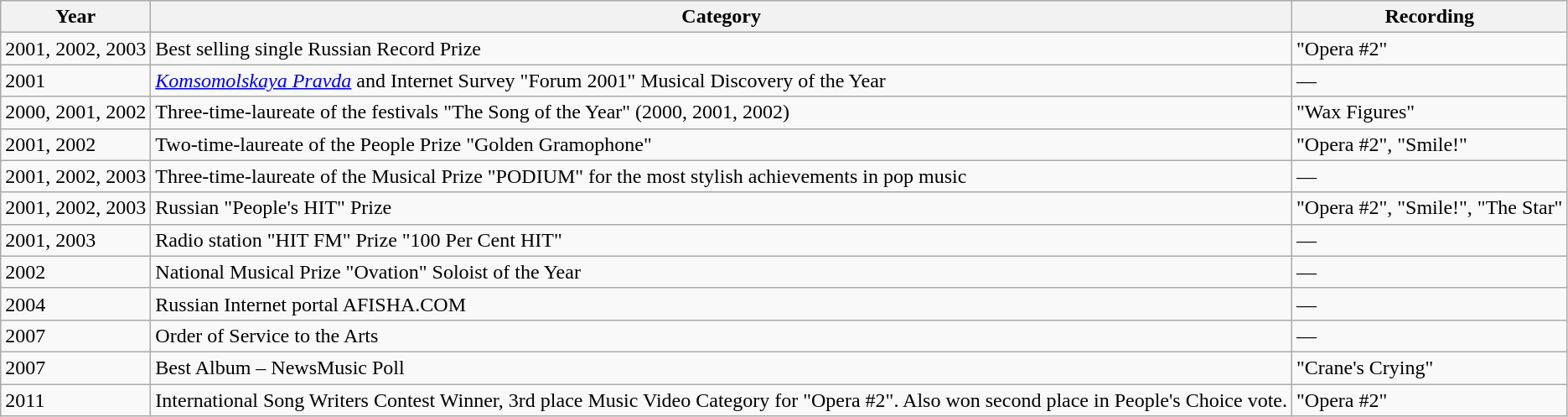<table class="wikitable">
<tr>
<th>Year</th>
<th>Category</th>
<th>Recording</th>
</tr>
<tr>
<td>2001, 2002, 2003</td>
<td>Best selling single Russian Record Prize</td>
<td>"Opera #2"</td>
</tr>
<tr>
<td>2001</td>
<td><em><a href='#'>Komsomolskaya Pravda</a></em> and Internet Survey "Forum 2001" Musical Discovery of the Year</td>
<td>—</td>
</tr>
<tr>
<td>2000, 2001, 2002</td>
<td>Three-time-laureate of the festivals "The Song of the Year" (2000, 2001, 2002)</td>
<td>"Wax Figures"</td>
</tr>
<tr "Wax Figures">
<td>2001, 2002</td>
<td>Two-time-laureate of the People Prize "Golden Gramophone"</td>
<td>"Opera #2", "Smile!"</td>
</tr>
<tr>
<td>2001, 2002, 2003</td>
<td>Three-time-laureate of the Musical Prize "PODIUM" for the most stylish achievements in pop music</td>
<td>—</td>
</tr>
<tr>
<td>2001, 2002, 2003</td>
<td>Russian "People's HIT" Prize</td>
<td>"Opera #2", "Smile!", "The Star"</td>
</tr>
<tr>
<td>2001, 2003</td>
<td>Radio station "HIT FM" Prize "100 Per Cent HIT"</td>
<td>—</td>
</tr>
<tr>
<td>2002</td>
<td>National Musical Prize "Ovation" Soloist of the Year</td>
<td>—</td>
</tr>
<tr>
<td>2004</td>
<td>Russian Internet portal AFISHA.COM</td>
<td>—</td>
</tr>
<tr>
<td>2007</td>
<td>Order of Service to the Arts</td>
<td>—</td>
</tr>
<tr>
<td>2007</td>
<td>Best Album – NewsMusic Poll</td>
<td>"Crane's Crying"</td>
</tr>
<tr>
<td>2011</td>
<td>International Song Writers Contest Winner, 3rd place Music Video Category for "Opera #2". Also won second place in People's Choice vote.</td>
<td>"Opera #2"</td>
</tr>
</table>
